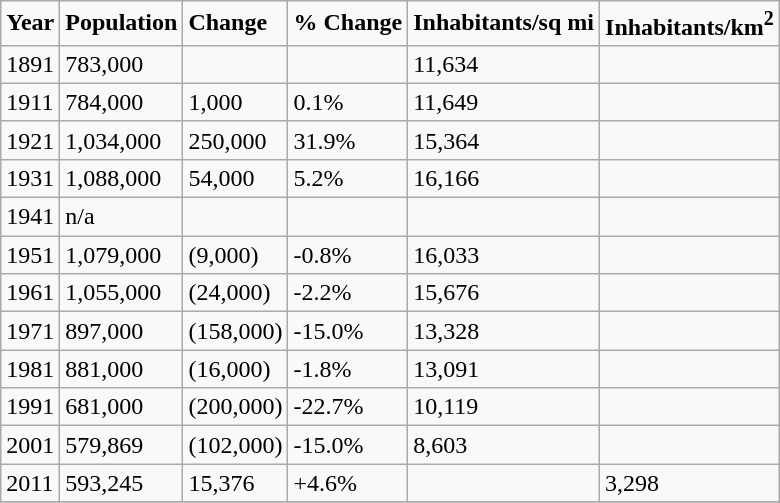<table class="wikitable">
<tr>
<td><strong>Year</strong></td>
<td><strong>Population</strong></td>
<td><strong>Change</strong></td>
<td><strong>% Change</strong></td>
<td><strong>Inhabitants/sq mi</strong></td>
<td><strong>Inhabitants/km<sup>2</sup></strong></td>
</tr>
<tr>
<td>1891</td>
<td>783,000</td>
<td></td>
<td></td>
<td>11,634</td>
<td></td>
</tr>
<tr>
<td>1911</td>
<td>784,000</td>
<td>1,000</td>
<td>0.1%</td>
<td>11,649</td>
<td></td>
</tr>
<tr>
<td>1921</td>
<td>1,034,000</td>
<td>250,000</td>
<td>31.9%</td>
<td>15,364</td>
<td></td>
</tr>
<tr>
<td>1931</td>
<td>1,088,000</td>
<td>54,000</td>
<td>5.2%</td>
<td>16,166</td>
<td></td>
</tr>
<tr>
<td>1941</td>
<td>n/a</td>
<td></td>
<td></td>
<td></td>
</tr>
<tr>
<td>1951</td>
<td>1,079,000</td>
<td>(9,000)</td>
<td>-0.8%</td>
<td>16,033</td>
<td></td>
</tr>
<tr>
<td>1961</td>
<td>1,055,000</td>
<td>(24,000)</td>
<td>-2.2%</td>
<td>15,676</td>
<td></td>
</tr>
<tr>
<td>1971</td>
<td>897,000</td>
<td>(158,000)</td>
<td>-15.0%</td>
<td>13,328</td>
<td></td>
</tr>
<tr>
<td>1981</td>
<td>881,000</td>
<td>(16,000)</td>
<td>-1.8%</td>
<td>13,091</td>
<td></td>
</tr>
<tr>
<td>1991</td>
<td>681,000</td>
<td>(200,000)</td>
<td>-22.7%</td>
<td>10,119</td>
<td></td>
</tr>
<tr>
<td>2001</td>
<td>579,869</td>
<td>(102,000)</td>
<td>-15.0%</td>
<td>8,603</td>
<td></td>
</tr>
<tr>
<td>2011</td>
<td>593,245</td>
<td>15,376</td>
<td>+4.6%</td>
<td></td>
<td>3,298</td>
</tr>
<tr>
</tr>
</table>
